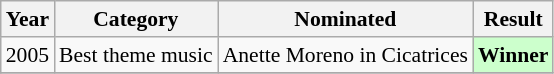<table class="wikitable" style="font-size: 90%">
<tr>
<th>Year</th>
<th>Category</th>
<th>Nominated</th>
<th>Result</th>
</tr>
<tr>
<td>2005</td>
<td>Best theme music</td>
<td>Anette Moreno in Cicatrices</td>
<td style="background-color: #CFC"><strong>Winner</strong></td>
</tr>
<tr>
</tr>
</table>
